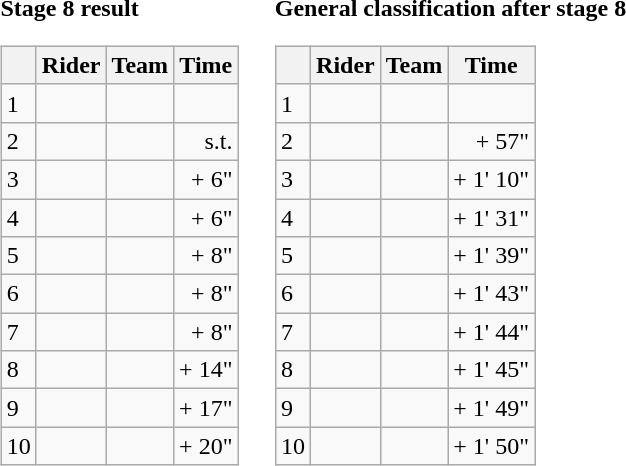<table>
<tr>
<td><strong>Stage 8 result</strong><br><table class="wikitable">
<tr>
<th></th>
<th>Rider</th>
<th>Team</th>
<th>Time</th>
</tr>
<tr>
<td>1</td>
<td></td>
<td></td>
<td align="right"></td>
</tr>
<tr>
<td>2</td>
<td></td>
<td></td>
<td align="right">s.t.</td>
</tr>
<tr>
<td>3</td>
<td></td>
<td></td>
<td align="right">+ 6"</td>
</tr>
<tr>
<td>4</td>
<td></td>
<td></td>
<td align="right">+ 6"</td>
</tr>
<tr>
<td>5</td>
<td></td>
<td></td>
<td align="right">+ 8"</td>
</tr>
<tr>
<td>6</td>
<td></td>
<td></td>
<td align="right">+ 8"</td>
</tr>
<tr>
<td>7</td>
<td></td>
<td></td>
<td align="right">+ 8"</td>
</tr>
<tr>
<td>8</td>
<td></td>
<td></td>
<td align="right">+ 14"</td>
</tr>
<tr>
<td>9</td>
<td></td>
<td></td>
<td align="right">+ 17"</td>
</tr>
<tr>
<td>10</td>
<td></td>
<td></td>
<td align="right">+ 20"</td>
</tr>
</table>
</td>
<td></td>
<td><strong>General classification after stage 8</strong><br><table class="wikitable">
<tr>
<th></th>
<th>Rider</th>
<th>Team</th>
<th>Time</th>
</tr>
<tr>
<td>1</td>
<td> </td>
<td></td>
<td align="right"></td>
</tr>
<tr>
<td>2</td>
<td></td>
<td></td>
<td align="right">+ 57"</td>
</tr>
<tr>
<td>3</td>
<td> </td>
<td></td>
<td align="right">+ 1' 10"</td>
</tr>
<tr>
<td>4</td>
<td></td>
<td></td>
<td align="right">+ 1' 31"</td>
</tr>
<tr>
<td>5</td>
<td></td>
<td></td>
<td align="right">+ 1' 39"</td>
</tr>
<tr>
<td>6</td>
<td></td>
<td></td>
<td align="right">+ 1' 43"</td>
</tr>
<tr>
<td>7</td>
<td></td>
<td></td>
<td align="right">+ 1' 44"</td>
</tr>
<tr>
<td>8</td>
<td></td>
<td></td>
<td align="right">+ 1' 45"</td>
</tr>
<tr>
<td>9</td>
<td></td>
<td></td>
<td align="right">+ 1' 49"</td>
</tr>
<tr>
<td>10</td>
<td></td>
<td></td>
<td align="right">+ 1' 50"</td>
</tr>
</table>
</td>
</tr>
</table>
